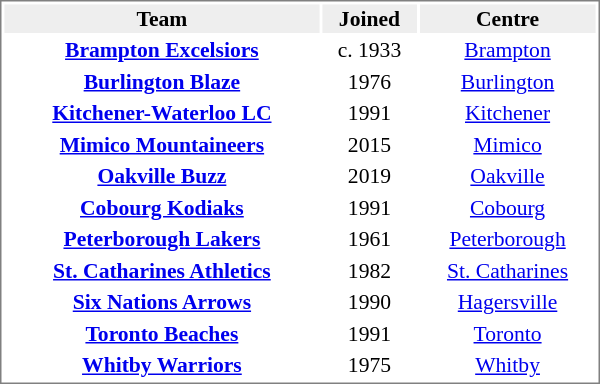<table cellpadding="0">
<tr align="left" style="vertical-align: top">
<td></td>
<td><br><table cellpadding="1" width="400px" style="font-size: 90%; border: 1px solid gray;">
<tr align="center"  bgcolor="#eeeeee">
<td><strong>Team</strong></td>
<td><strong>Joined</strong></td>
<td><strong>Centre</strong></td>
</tr>
<tr align="center">
<td><strong><a href='#'>Brampton Excelsiors</a></strong></td>
<td>c. 1933</td>
<td><a href='#'>Brampton</a></td>
</tr>
<tr align="center">
<td><strong><a href='#'>Burlington Blaze</a></strong></td>
<td>1976</td>
<td><a href='#'>Burlington</a></td>
</tr>
<tr align="center">
<td><strong><a href='#'>Kitchener-Waterloo LC</a></strong></td>
<td>1991</td>
<td><a href='#'>Kitchener</a></td>
</tr>
<tr align="center">
<td><strong><a href='#'>Mimico Mountaineers</a></strong></td>
<td>2015</td>
<td><a href='#'>Mimico</a></td>
</tr>
<tr align="center">
<td><strong><a href='#'>Oakville Buzz</a></strong></td>
<td>2019</td>
<td><a href='#'>Oakville</a></td>
</tr>
<tr align="center">
<td><strong><a href='#'>Cobourg Kodiaks</a></strong></td>
<td>1991</td>
<td><a href='#'>Cobourg</a></td>
</tr>
<tr align="center">
<td><strong><a href='#'>Peterborough Lakers</a></strong></td>
<td>1961</td>
<td><a href='#'>Peterborough</a></td>
</tr>
<tr align="center">
<td><strong><a href='#'>St. Catharines Athletics</a></strong></td>
<td>1982</td>
<td><a href='#'>St. Catharines</a></td>
</tr>
<tr align="center">
<td><strong><a href='#'>Six Nations Arrows</a></strong></td>
<td>1990</td>
<td><a href='#'>Hagersville</a></td>
</tr>
<tr align="center">
<td><strong><a href='#'>Toronto Beaches</a></strong></td>
<td>1991</td>
<td><a href='#'>Toronto</a></td>
</tr>
<tr align="center">
<td><strong><a href='#'>Whitby Warriors</a></strong></td>
<td>1975</td>
<td><a href='#'>Whitby</a></td>
</tr>
</table>
</td>
</tr>
</table>
